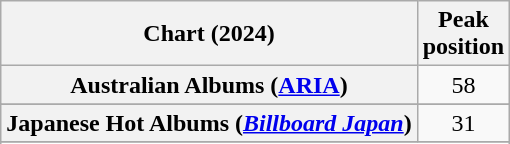<table class="wikitable sortable plainrowheaders" style="text-align:center">
<tr>
<th scope="col">Chart (2024)</th>
<th scope="col">Peak<br>position</th>
</tr>
<tr>
<th scope="row">Australian Albums (<a href='#'>ARIA</a>)</th>
<td>58</td>
</tr>
<tr>
</tr>
<tr>
</tr>
<tr>
</tr>
<tr>
</tr>
<tr>
</tr>
<tr>
</tr>
<tr>
</tr>
<tr>
</tr>
<tr>
</tr>
<tr>
</tr>
<tr>
</tr>
<tr>
</tr>
<tr>
<th scope="row">Japanese Hot Albums (<em><a href='#'>Billboard Japan</a></em>)</th>
<td>31</td>
</tr>
<tr>
</tr>
<tr>
</tr>
<tr>
</tr>
<tr>
</tr>
<tr>
</tr>
<tr>
</tr>
<tr>
</tr>
<tr>
</tr>
<tr>
</tr>
<tr>
</tr>
</table>
